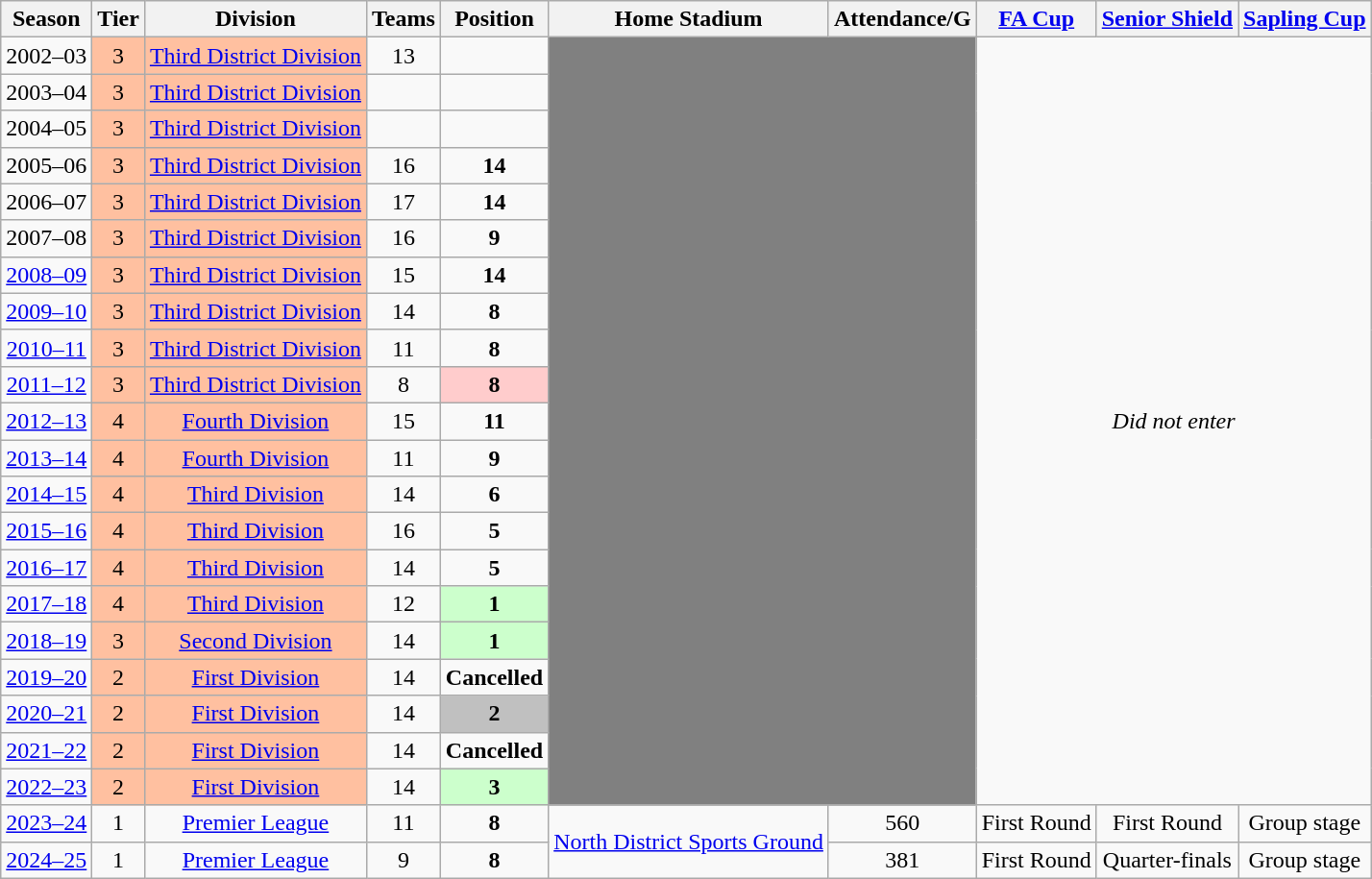<table class=wikitable>
<tr>
<th>Season</th>
<th>Tier</th>
<th>Division</th>
<th>Teams</th>
<th>Position</th>
<th>Home Stadium</th>
<th>Attendance/G</th>
<th><a href='#'>FA Cup</a></th>
<th><a href='#'>Senior Shield</a></th>
<th><a href='#'>Sapling Cup</a></th>
</tr>
<tr>
<td align=center>2002–03</td>
<td align=center bgcolor=#ffc0a0>3</td>
<td align=center bgcolor=#ffc0a0><a href='#'>Third District Division</a></td>
<td align=center>13</td>
<td align=center></td>
<td colspan=2 rowspan=21 align=center style=background:gray;></td>
<td colspan=3 rowspan=21 align=center><em>Did not enter</em></td>
</tr>
<tr>
<td align=center>2003–04</td>
<td align=center bgcolor=#ffc0a0>3</td>
<td align=center bgcolor=#ffc0a0><a href='#'>Third District Division</a></td>
<td align=center></td>
<td align=center></td>
</tr>
<tr>
<td align=center>2004–05</td>
<td align=center bgcolor=#ffc0a0>3</td>
<td align=center bgcolor=#ffc0a0><a href='#'>Third District Division</a></td>
<td align=center></td>
<td align=center></td>
</tr>
<tr>
<td align=center>2005–06</td>
<td align=center bgcolor=#ffc0a0>3</td>
<td align=center bgcolor=#ffc0a0><a href='#'>Third District Division</a></td>
<td align=center>16</td>
<td align=center><strong>14</strong></td>
</tr>
<tr>
<td align=center>2006–07</td>
<td align=center bgcolor=#ffc0a0>3</td>
<td align=center bgcolor=#ffc0a0><a href='#'>Third District Division</a></td>
<td align=center>17</td>
<td align=center><strong>14</strong></td>
</tr>
<tr>
<td align=center>2007–08</td>
<td align=center bgcolor=#ffc0a0>3</td>
<td align=center bgcolor=#ffc0a0><a href='#'>Third District Division</a></td>
<td align=center>16</td>
<td align=center><strong>9</strong></td>
</tr>
<tr>
<td align=center><a href='#'>2008–09</a></td>
<td align=center bgcolor=#ffc0a0>3</td>
<td align=center bgcolor=#ffc0a0><a href='#'>Third District Division</a></td>
<td align=center>15</td>
<td align=center><strong>14</strong></td>
</tr>
<tr>
<td align=center><a href='#'>2009–10</a></td>
<td align=center bgcolor=#ffc0a0>3</td>
<td align=center bgcolor=#ffc0a0><a href='#'>Third District Division</a></td>
<td align=center>14</td>
<td align=center><strong>8</strong></td>
</tr>
<tr>
<td align=center><a href='#'>2010–11</a></td>
<td align=center bgcolor=#ffc0a0>3</td>
<td align=center bgcolor=#ffc0a0><a href='#'>Third District Division</a></td>
<td align=center>11</td>
<td align=center><strong>8</strong></td>
</tr>
<tr>
<td align=center><a href='#'>2011–12</a></td>
<td align=center bgcolor=#ffc0a0>3</td>
<td align=center bgcolor=#ffc0a0><a href='#'>Third District Division</a></td>
<td align=center>8</td>
<td align=center bgcolor=#FFCCCC><strong>8</strong></td>
</tr>
<tr>
<td align=center><a href='#'>2012–13</a></td>
<td align=center bgcolor=#ffc0a0>4</td>
<td align=center bgcolor=#ffc0a0><a href='#'>Fourth Division</a></td>
<td align=center>15</td>
<td align=center><strong>11</strong></td>
</tr>
<tr>
<td align=center><a href='#'>2013–14</a></td>
<td align=center bgcolor=#ffc0a0>4</td>
<td align=center bgcolor=#ffc0a0><a href='#'>Fourth Division</a></td>
<td align=center>11</td>
<td align=center><strong>9</strong></td>
</tr>
<tr>
<td align=center><a href='#'>2014–15</a></td>
<td align=center bgcolor=#ffc0a0>4</td>
<td align=center bgcolor=#ffc0a0><a href='#'>Third Division</a></td>
<td align=center>14</td>
<td align=center><strong>6</strong></td>
</tr>
<tr>
<td align=center><a href='#'>2015–16</a></td>
<td align=center bgcolor=#ffc0a0>4</td>
<td align=center bgcolor=#ffc0a0><a href='#'>Third Division</a></td>
<td align=center>16</td>
<td align=center><strong>5</strong></td>
</tr>
<tr>
<td align=center><a href='#'>2016–17</a></td>
<td align=center bgcolor=#ffc0a0>4</td>
<td align=center bgcolor=#ffc0a0><a href='#'>Third Division</a></td>
<td align=center>14</td>
<td align=center><strong>5</strong></td>
</tr>
<tr>
<td align=center><a href='#'>2017–18</a></td>
<td align=center bgcolor=#ffc0a0>4</td>
<td align=center bgcolor=#ffc0a0><a href='#'>Third Division</a></td>
<td align=center>12</td>
<td align=center bgcolor=#CCFFCC><strong>1</strong></td>
</tr>
<tr>
<td align=center><a href='#'>2018–19</a></td>
<td align=center bgcolor=#ffc0a0>3</td>
<td align=center bgcolor=#ffc0a0><a href='#'>Second Division</a></td>
<td align=center>14</td>
<td align=center bgcolor=#CCFFCC><strong>1</strong></td>
</tr>
<tr>
<td align=center><a href='#'>2019–20</a></td>
<td align=center bgcolor=#ffc0a0>2</td>
<td align=center bgcolor=#ffc0a0><a href='#'>First Division</a></td>
<td align=center>14</td>
<td align=center><strong>Cancelled</strong></td>
</tr>
<tr>
<td align=center><a href='#'>2020–21</a></td>
<td align=center bgcolor=#ffc0a0>2</td>
<td align=center bgcolor=#ffc0a0><a href='#'>First Division</a></td>
<td align=center>14</td>
<td align=center bgcolor=silver><strong>2</strong></td>
</tr>
<tr>
<td align=center><a href='#'>2021–22</a></td>
<td align=center bgcolor=#ffc0a0>2</td>
<td align=center bgcolor=#ffc0a0><a href='#'>First Division</a></td>
<td align=center>14</td>
<td align=center><strong>Cancelled</strong></td>
</tr>
<tr>
<td align=center><a href='#'>2022–23</a></td>
<td align=center bgcolor=#ffc0a0>2</td>
<td align=center bgcolor=#ffc0a0><a href='#'>First Division</a></td>
<td align=center>14</td>
<td align=center bgcolor=#CCFFCC><strong>3</strong></td>
</tr>
<tr>
<td align=center><a href='#'>2023–24</a></td>
<td align=center>1</td>
<td align=center><a href='#'>Premier League</a></td>
<td align=center>11</td>
<td align=center><strong>8</strong></td>
<td rowspan=2 align=center><a href='#'>North District Sports Ground</a></td>
<td align=center>560</td>
<td align=center>First Round</td>
<td align=center>First Round</td>
<td align=center>Group stage</td>
</tr>
<tr>
<td align=center><a href='#'>2024–25</a></td>
<td align=center>1</td>
<td align=center><a href='#'>Premier League</a></td>
<td align=center>9</td>
<td align=center><strong>8</strong></td>
<td align=center>381</td>
<td align=center>First Round</td>
<td align=center>Quarter-finals</td>
<td align=center>Group stage</td>
</tr>
</table>
